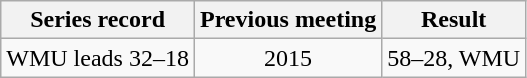<table class="wikitable">
<tr align="center">
<th>Series record</th>
<th>Previous meeting</th>
<th>Result</th>
</tr>
<tr align="center">
<td>WMU leads 32–18</td>
<td>2015</td>
<td>58–28, WMU</td>
</tr>
</table>
